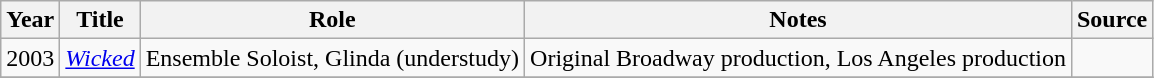<table class="wikitable sortable plainrowheaders">
<tr>
<th>Year</th>
<th>Title</th>
<th>Role</th>
<th class="unsortable">Notes</th>
<th class="unsortable">Source</th>
</tr>
<tr>
<td>2003</td>
<td><em><a href='#'>Wicked</a></em></td>
<td>Ensemble Soloist, Glinda (understudy)</td>
<td>Original Broadway production, Los Angeles production</td>
<td></td>
</tr>
<tr>
</tr>
</table>
